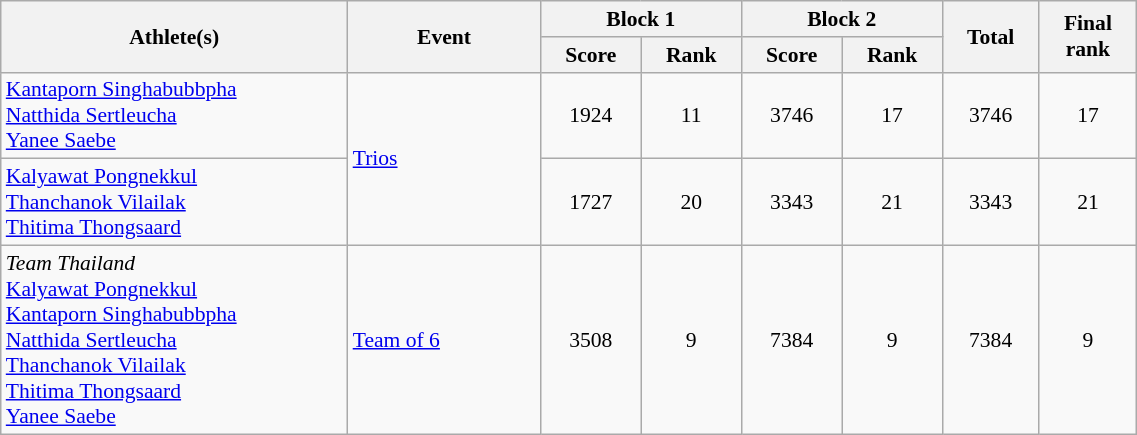<table class="wikitable" width="60%" style="text-align:center; font-size:90%">
<tr>
<th rowspan=2 width="18%">Athlete(s)</th>
<th rowspan=2 width="10%">Event</th>
<th colspan=2 width="10%">Block 1</th>
<th colspan=2 width="10%">Block 2</th>
<th rowspan=2 width="5%">Total</th>
<th rowspan=2 width="5%">Final rank</th>
</tr>
<tr>
<th width="5%">Score</th>
<th width="5%">Rank</th>
<th width="5%">Score</th>
<th width="5%">Rank</th>
</tr>
<tr align=center>
<td align=left><a href='#'>Kantaporn Singhabubbpha</a><br><a href='#'>Natthida Sertleucha</a><br><a href='#'>Yanee Saebe</a></td>
<td align=left rowspan="2"><a href='#'>Trios</a></td>
<td>1924</td>
<td>11</td>
<td>3746</td>
<td>17</td>
<td>3746</td>
<td>17</td>
</tr>
<tr align=center>
<td align=left><a href='#'>Kalyawat Pongnekkul</a><br><a href='#'>Thanchanok Vilailak</a><br><a href='#'>Thitima Thongsaard</a></td>
<td>1727</td>
<td>20</td>
<td>3343</td>
<td>21</td>
<td>3343</td>
<td>21</td>
</tr>
<tr align=center>
<td align=left><em>Team Thailand</em><br><a href='#'>Kalyawat Pongnekkul</a><br><a href='#'>Kantaporn Singhabubbpha</a><br><a href='#'>Natthida Sertleucha</a><br><a href='#'>Thanchanok Vilailak</a><br><a href='#'>Thitima Thongsaard</a><br><a href='#'>Yanee Saebe</a></td>
<td align=left><a href='#'>Team of 6</a></td>
<td>3508</td>
<td>9</td>
<td>7384</td>
<td>9</td>
<td>7384</td>
<td>9</td>
</tr>
</table>
